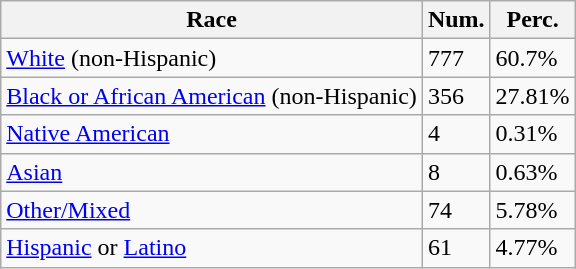<table class="wikitable">
<tr>
<th>Race</th>
<th>Num.</th>
<th>Perc.</th>
</tr>
<tr>
<td><a href='#'>White</a> (non-Hispanic)</td>
<td>777</td>
<td>60.7%</td>
</tr>
<tr>
<td><a href='#'>Black or African American</a> (non-Hispanic)</td>
<td>356</td>
<td>27.81%</td>
</tr>
<tr>
<td><a href='#'>Native American</a></td>
<td>4</td>
<td>0.31%</td>
</tr>
<tr>
<td><a href='#'>Asian</a></td>
<td>8</td>
<td>0.63%</td>
</tr>
<tr>
<td><a href='#'>Other/Mixed</a></td>
<td>74</td>
<td>5.78%</td>
</tr>
<tr>
<td><a href='#'>Hispanic</a> or <a href='#'>Latino</a></td>
<td>61</td>
<td>4.77%</td>
</tr>
</table>
